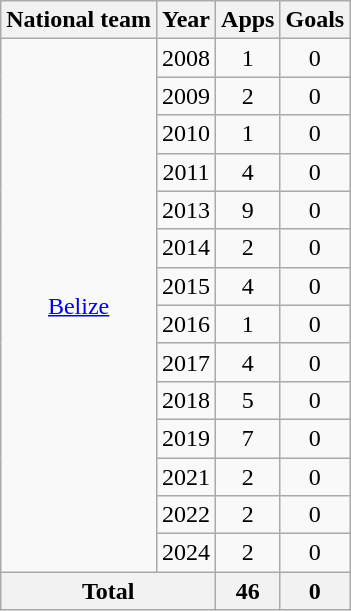<table class="wikitable" style="text-align:center">
<tr>
<th>National team</th>
<th>Year</th>
<th>Apps</th>
<th>Goals</th>
</tr>
<tr>
<td rowspan="14"><a href='#'>Belize</a></td>
<td>2008</td>
<td>1</td>
<td>0</td>
</tr>
<tr>
<td>2009</td>
<td>2</td>
<td>0</td>
</tr>
<tr>
<td>2010</td>
<td>1</td>
<td>0</td>
</tr>
<tr>
<td>2011</td>
<td>4</td>
<td>0</td>
</tr>
<tr>
<td>2013</td>
<td>9</td>
<td>0</td>
</tr>
<tr>
<td>2014</td>
<td>2</td>
<td>0</td>
</tr>
<tr>
<td>2015</td>
<td>4</td>
<td>0</td>
</tr>
<tr>
<td>2016</td>
<td>1</td>
<td>0</td>
</tr>
<tr>
<td>2017</td>
<td>4</td>
<td>0</td>
</tr>
<tr>
<td>2018</td>
<td>5</td>
<td>0</td>
</tr>
<tr>
<td>2019</td>
<td>7</td>
<td>0</td>
</tr>
<tr>
<td>2021</td>
<td>2</td>
<td>0</td>
</tr>
<tr>
<td>2022</td>
<td>2</td>
<td>0</td>
</tr>
<tr>
<td>2024</td>
<td>2</td>
<td>0</td>
</tr>
<tr>
<th colspan="2">Total</th>
<th>46</th>
<th>0</th>
</tr>
</table>
